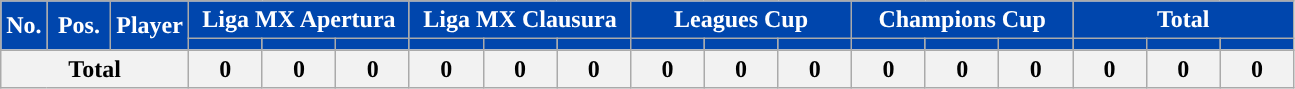<table class="wikitable sortable" style="text-align:center">
<tr>
<th rowspan="2" style="background:#0046AD; color:white; width:10px; ">No.</th>
<th rowspan="2" style="background:#0046AD; color:white; width:35px; ">Pos.</th>
<th rowspan="2" style="background:#0046AD; color:white; ">Player</th>
<th colspan="3" style="background:#0046AD; color:white; width:140px; ">Liga MX Apertura</th>
<th colspan="3" style="background:#0046AD; color:white; width:140px; ">Liga MX Clausura</th>
<th colspan="3" style="background:#0046AD; color:white; width:140px; ">Leagues Cup</th>
<th colspan="3" style="background:#0046AD; color:white; width:140px; ">Champions Cup</th>
<th colspan="3" style="background:#0046AD; color:white; width:140px; ">Total</th>
</tr>
<tr>
<th style="background:#0046AD; color:white; "></th>
<th style="background:#0046AD; color:white; "></th>
<th style="background:#0046AD; color:white; "></th>
<th style="background:#0046AD; color:white; "></th>
<th style="background:#0046AD; color:white; "></th>
<th style="background:#0046AD; color:white; "></th>
<th style="background:#0046AD; color:white; "></th>
<th style="background:#0046AD; color:white; "></th>
<th style="background:#0046AD; color:white; "></th>
<th style="background:#0046AD; color:white; "></th>
<th style="background:#0046AD; color:white; "></th>
<th style="background:#0046AD; color:white; "></th>
<th style="background:#0046AD; color:white; "></th>
<th style="background:#0046AD; color:white; "></th>
<th style="background:#0046AD; color:white; "></th>
</tr>
<tr class="sortbottom">
<th colspan="3">Total</th>
<th>0</th>
<th>0</th>
<th>0</th>
<th>0</th>
<th>0</th>
<th>0</th>
<th>0</th>
<th>0</th>
<th>0</th>
<th>0</th>
<th>0</th>
<th>0</th>
<th>0</th>
<th>0</th>
<th>0</th>
</tr>
</table>
